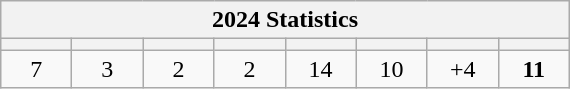<table class="wikitable" style="text-align: center;">
<tr>
<th colspan=10><strong>2024 Statistics</strong></th>
</tr>
<tr>
<th style="width: 40px;"></th>
<th style="width: 40px;"></th>
<th style="width: 40px;"></th>
<th style="width: 40px;"></th>
<th style="width: 40px;"></th>
<th style="width: 40px;"></th>
<th style="width: 40px;"></th>
<th style="width: 40px;"></th>
</tr>
<tr>
<td>7</td>
<td>3</td>
<td>2</td>
<td>2</td>
<td>14</td>
<td>10</td>
<td>+4</td>
<td><strong>11</strong></td>
</tr>
</table>
